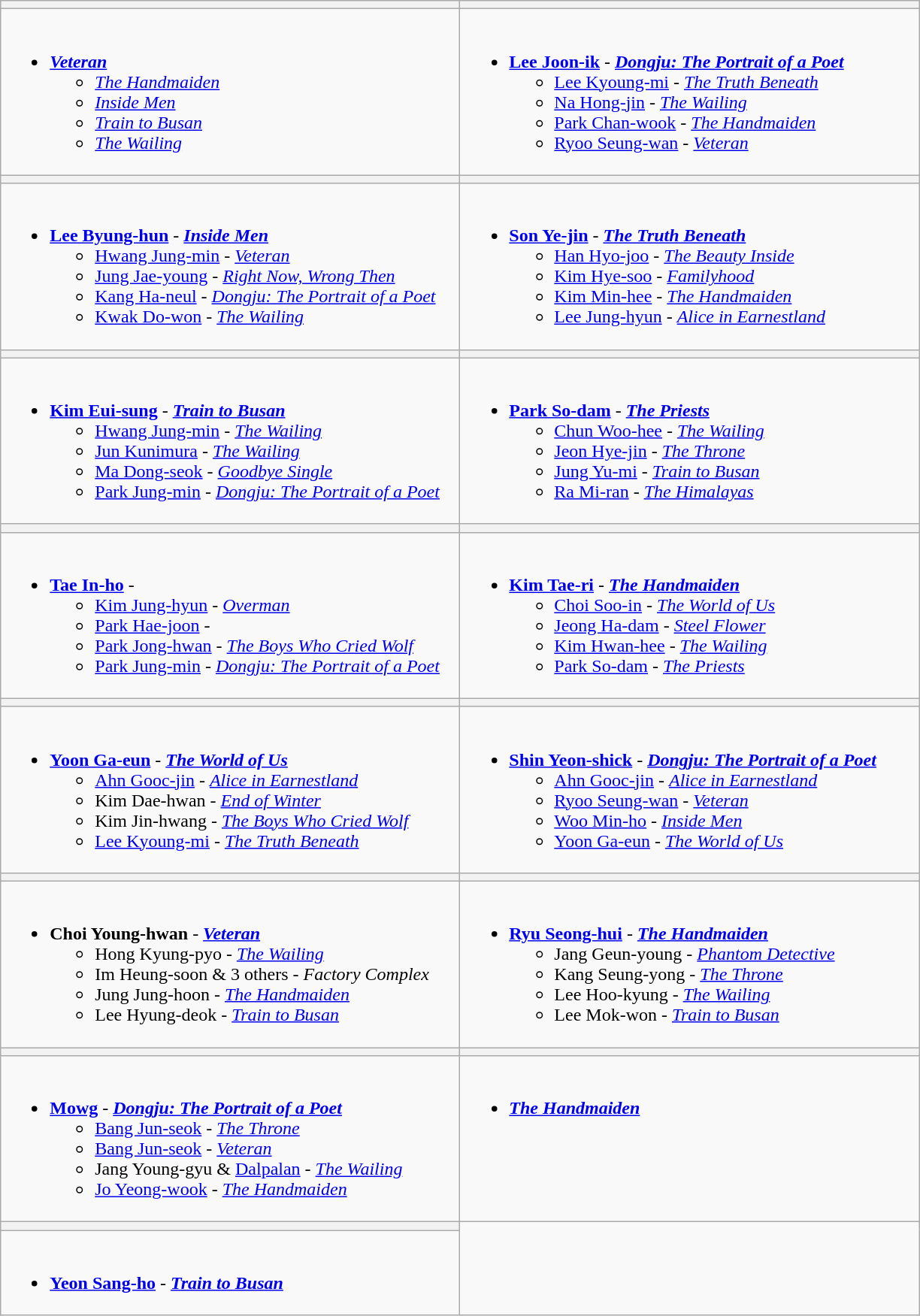<table class="wikitable">
<tr>
<th style="width:400px;"></th>
<th style="width:400px;"></th>
</tr>
<tr>
<td valign="top"><br><ul><li><strong><em><a href='#'>Veteran</a></em></strong><ul><li><em><a href='#'>The Handmaiden</a></em></li><li><em><a href='#'>Inside Men</a></em></li><li><em><a href='#'>Train to Busan</a></em></li><li><em><a href='#'>The Wailing</a></em></li></ul></li></ul></td>
<td valign="top"><br><ul><li><strong><a href='#'>Lee Joon-ik</a></strong> - <strong><em><a href='#'>Dongju: The Portrait of a Poet</a></em></strong><ul><li><a href='#'>Lee Kyoung-mi</a> - <em><a href='#'>The Truth Beneath</a></em></li><li><a href='#'>Na Hong-jin</a> - <em><a href='#'>The Wailing</a></em></li><li><a href='#'>Park Chan-wook</a> - <em><a href='#'>The Handmaiden</a></em></li><li><a href='#'>Ryoo Seung-wan</a> - <em><a href='#'>Veteran</a></em></li></ul></li></ul></td>
</tr>
<tr>
<th></th>
<th></th>
</tr>
<tr>
<td valign="top"><br><ul><li><strong><a href='#'>Lee Byung-hun</a></strong> - <strong><em><a href='#'>Inside Men</a></em></strong><ul><li><a href='#'>Hwang Jung-min</a> - <em><a href='#'>Veteran</a></em></li><li><a href='#'>Jung Jae-young</a> - <em><a href='#'>Right Now, Wrong Then</a></em></li><li><a href='#'>Kang Ha-neul</a> - <em><a href='#'>Dongju: The Portrait of a Poet</a></em></li><li><a href='#'>Kwak Do-won</a> - <em><a href='#'>The Wailing</a></em></li></ul></li></ul></td>
<td valign="top"><br><ul><li><strong><a href='#'>Son Ye-jin</a></strong> - <strong><em><a href='#'>The Truth Beneath</a></em></strong><ul><li><a href='#'>Han Hyo-joo</a> - <em><a href='#'>The Beauty Inside</a></em></li><li><a href='#'>Kim Hye-soo</a> - <em><a href='#'>Familyhood</a></em></li><li><a href='#'>Kim Min-hee</a> - <em><a href='#'>The Handmaiden</a></em></li><li><a href='#'>Lee Jung-hyun</a> - <em><a href='#'>Alice in Earnestland</a></em></li></ul></li></ul></td>
</tr>
<tr>
<th></th>
<th></th>
</tr>
<tr>
<td valign="top"><br><ul><li><strong><a href='#'>Kim Eui-sung</a></strong> - <strong><em><a href='#'>Train to Busan</a></em></strong><ul><li><a href='#'>Hwang Jung-min</a> - <em><a href='#'>The Wailing</a></em></li><li><a href='#'>Jun Kunimura</a> - <em><a href='#'>The Wailing</a></em></li><li><a href='#'>Ma Dong-seok</a> - <em><a href='#'>Goodbye Single</a></em></li><li><a href='#'>Park Jung-min</a> - <em><a href='#'>Dongju: The Portrait of a Poet</a></em></li></ul></li></ul></td>
<td valign="top"><br><ul><li><strong><a href='#'>Park So-dam</a></strong> - <strong><em><a href='#'>The Priests</a></em></strong><ul><li><a href='#'>Chun Woo-hee</a> - <em><a href='#'>The Wailing</a></em></li><li><a href='#'>Jeon Hye-jin</a> - <em><a href='#'>The Throne</a></em></li><li><a href='#'>Jung Yu-mi</a> - <em><a href='#'>Train to Busan</a></em></li><li><a href='#'>Ra Mi-ran</a> - <em><a href='#'>The Himalayas</a></em></li></ul></li></ul></td>
</tr>
<tr>
<th></th>
<th></th>
</tr>
<tr>
<td valign="top"><br><ul><li><strong><a href='#'>Tae In-ho</a></strong> - <strong><em></em></strong><ul><li><a href='#'>Kim Jung-hyun</a> - <em><a href='#'>Overman</a></em></li><li><a href='#'>Park Hae-joon</a> - <em></em></li><li><a href='#'>Park Jong-hwan</a> - <em><a href='#'>The Boys Who Cried Wolf</a></em></li><li><a href='#'>Park Jung-min</a> - <em><a href='#'>Dongju: The Portrait of a Poet</a></em></li></ul></li></ul></td>
<td valign="top"><br><ul><li><strong><a href='#'>Kim Tae-ri</a></strong> - <strong><em><a href='#'>The Handmaiden</a></em></strong><ul><li><a href='#'>Choi Soo-in</a> - <em><a href='#'>The World of Us</a></em></li><li><a href='#'>Jeong Ha-dam</a> - <em><a href='#'>Steel Flower</a></em></li><li><a href='#'>Kim Hwan-hee</a> - <em><a href='#'>The Wailing</a></em></li><li><a href='#'>Park So-dam</a> - <em><a href='#'>The Priests</a></em></li></ul></li></ul></td>
</tr>
<tr>
<th></th>
<th></th>
</tr>
<tr>
<td valign="top"><br><ul><li><strong><a href='#'>Yoon Ga-eun</a></strong> - <strong><em><a href='#'>The World of Us</a></em></strong><ul><li><a href='#'>Ahn Gooc-jin</a> - <em><a href='#'>Alice in Earnestland</a></em></li><li>Kim Dae-hwan - <em><a href='#'>End of Winter</a></em></li><li>Kim Jin-hwang - <em><a href='#'>The Boys Who Cried Wolf</a></em></li><li><a href='#'>Lee Kyoung-mi</a> - <em><a href='#'>The Truth Beneath</a></em></li></ul></li></ul></td>
<td valign="top"><br><ul><li><strong><a href='#'>Shin Yeon-shick</a></strong> - <strong><em><a href='#'>Dongju: The Portrait of a Poet</a></em></strong><ul><li><a href='#'>Ahn Gooc-jin</a> - <em><a href='#'>Alice in Earnestland</a></em></li><li><a href='#'>Ryoo Seung-wan</a> - <em><a href='#'>Veteran</a></em></li><li><a href='#'>Woo Min-ho</a> - <em><a href='#'>Inside Men</a></em></li><li><a href='#'>Yoon Ga-eun</a> - <em><a href='#'>The World of Us</a></em></li></ul></li></ul></td>
</tr>
<tr>
<th></th>
<th></th>
</tr>
<tr>
<td valign="top"><br><ul><li><strong>Choi Young-hwan</strong> - <strong><em><a href='#'>Veteran</a></em></strong><ul><li>Hong Kyung-pyo - <em><a href='#'>The Wailing</a></em></li><li>Im Heung-soon & 3 others - <em>Factory Complex</em></li><li>Jung Jung-hoon - <em><a href='#'>The Handmaiden</a></em></li><li>Lee Hyung-deok - <em><a href='#'>Train to Busan</a></em></li></ul></li></ul></td>
<td valign="top"><br><ul><li><strong><a href='#'>Ryu Seong-hui</a></strong> - <strong><em><a href='#'>The Handmaiden</a></em></strong><ul><li>Jang Geun-young - <em><a href='#'>Phantom Detective</a></em></li><li>Kang Seung-yong - <em><a href='#'>The Throne</a></em></li><li>Lee Hoo-kyung - <em><a href='#'>The Wailing</a></em></li><li>Lee Mok-won - <em><a href='#'>Train to Busan</a></em></li></ul></li></ul></td>
</tr>
<tr>
<th></th>
<th></th>
</tr>
<tr>
<td valign="top"><br><ul><li><strong><a href='#'>Mowg</a></strong> - <strong><em><a href='#'>Dongju: The Portrait of a Poet</a></em></strong><ul><li><a href='#'>Bang Jun-seok</a> - <em><a href='#'>The Throne</a></em></li><li><a href='#'>Bang Jun-seok</a> - <em><a href='#'>Veteran</a></em></li><li>Jang Young-gyu & <a href='#'>Dalpalan</a> - <em><a href='#'>The Wailing</a></em></li><li><a href='#'>Jo Yeong-wook</a> - <em><a href='#'>The Handmaiden</a></em></li></ul></li></ul></td>
<td valign="top"><br><ul><li><strong><em><a href='#'>The Handmaiden</a></em></strong></li></ul></td>
</tr>
<tr>
<th></th>
</tr>
<tr>
<td valign="top"><br><ul><li><strong><a href='#'>Yeon Sang-ho</a></strong> - <strong><em><a href='#'>Train to Busan</a></em></strong></li></ul></td>
</tr>
</table>
